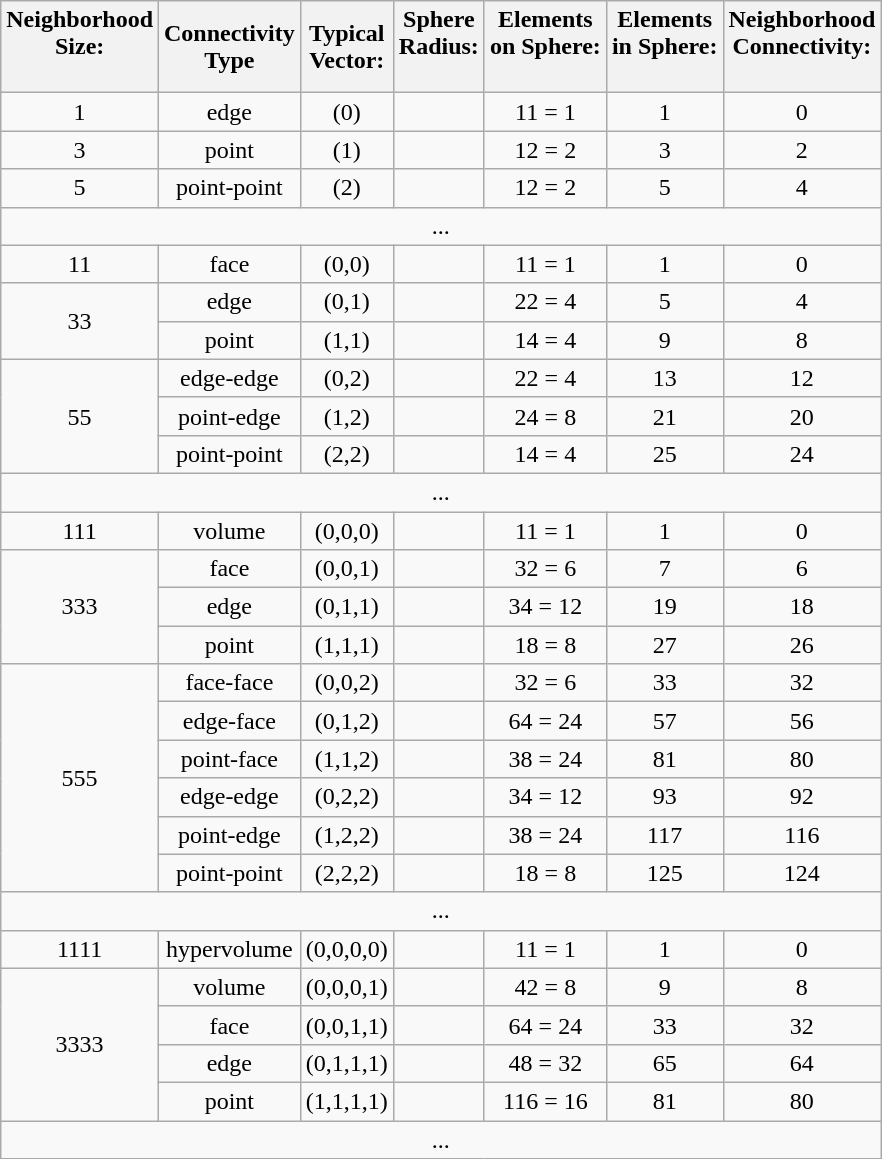<table class="wikitable" style="text-align:center">
<tr>
<th>Neighborhood<br>Size:<br><br></th>
<th>Connectivity<br>Type</th>
<th>Typical<br>Vector:<br></th>
<th>Sphere<br>Radius:<br><br></th>
<th>Elements<br>on Sphere:<br><br></th>
<th>Elements<br>in Sphere:<br><br></th>
<th>Neighborhood<br>Connectivity:<br><br></th>
</tr>
<tr>
<td>1</td>
<td>edge</td>
<td>(0)</td>
<td></td>
<td>11 = 1</td>
<td>1</td>
<td>0</td>
</tr>
<tr>
<td>3</td>
<td>point</td>
<td>(1)</td>
<td></td>
<td>12 = 2</td>
<td>3</td>
<td>2</td>
</tr>
<tr>
<td>5</td>
<td>point-point</td>
<td>(2)</td>
<td></td>
<td>12 = 2</td>
<td>5</td>
<td>4</td>
</tr>
<tr>
<td colspan="7">...</td>
</tr>
<tr>
<td>11</td>
<td>face</td>
<td>(0,0)</td>
<td></td>
<td>11 = 1</td>
<td>1</td>
<td>0</td>
</tr>
<tr>
<td rowspan="2">33</td>
<td>edge</td>
<td>(0,1)</td>
<td></td>
<td>22 = 4</td>
<td>5</td>
<td>4</td>
</tr>
<tr>
<td>point</td>
<td>(1,1)</td>
<td></td>
<td>14 = 4</td>
<td>9</td>
<td>8</td>
</tr>
<tr>
<td rowspan="3">55</td>
<td>edge-edge</td>
<td>(0,2)</td>
<td></td>
<td>22 = 4</td>
<td>13</td>
<td>12</td>
</tr>
<tr>
<td>point-edge</td>
<td>(1,2)</td>
<td></td>
<td>24 = 8</td>
<td>21</td>
<td>20</td>
</tr>
<tr>
<td>point-point</td>
<td>(2,2)</td>
<td></td>
<td>14 = 4</td>
<td>25</td>
<td>24</td>
</tr>
<tr>
<td colspan="7">...</td>
</tr>
<tr>
<td>111</td>
<td>volume</td>
<td>(0,0,0)</td>
<td></td>
<td>11 = 1</td>
<td>1</td>
<td>0</td>
</tr>
<tr>
<td rowspan="3">333</td>
<td>face</td>
<td>(0,0,1)</td>
<td></td>
<td>32 = 6</td>
<td>7</td>
<td>6</td>
</tr>
<tr>
<td>edge</td>
<td>(0,1,1)</td>
<td></td>
<td>34 = 12</td>
<td>19</td>
<td>18</td>
</tr>
<tr>
<td>point</td>
<td>(1,1,1)</td>
<td></td>
<td>18 = 8</td>
<td>27</td>
<td>26</td>
</tr>
<tr>
<td rowspan="6">555</td>
<td>face-face</td>
<td>(0,0,2)</td>
<td></td>
<td>32 = 6</td>
<td>33</td>
<td>32</td>
</tr>
<tr>
<td>edge-face</td>
<td>(0,1,2)</td>
<td></td>
<td>64 = 24</td>
<td>57</td>
<td>56</td>
</tr>
<tr>
<td>point-face</td>
<td>(1,1,2)</td>
<td></td>
<td>38 = 24</td>
<td>81</td>
<td>80</td>
</tr>
<tr>
<td>edge-edge</td>
<td>(0,2,2)</td>
<td></td>
<td>34 = 12</td>
<td>93</td>
<td>92</td>
</tr>
<tr>
<td>point-edge</td>
<td>(1,2,2)</td>
<td></td>
<td>38 = 24</td>
<td>117</td>
<td>116</td>
</tr>
<tr>
<td>point-point</td>
<td>(2,2,2)</td>
<td></td>
<td>18 = 8</td>
<td>125</td>
<td>124</td>
</tr>
<tr>
<td colspan="7">...</td>
</tr>
<tr>
<td>1111</td>
<td>hypervolume</td>
<td>(0,0,0,0)</td>
<td></td>
<td>11 = 1</td>
<td>1</td>
<td>0</td>
</tr>
<tr>
<td rowspan="4">3333</td>
<td>volume</td>
<td>(0,0,0,1)</td>
<td></td>
<td>42 = 8</td>
<td>9</td>
<td>8</td>
</tr>
<tr>
<td>face</td>
<td>(0,0,1,1)</td>
<td></td>
<td>64 = 24</td>
<td>33</td>
<td>32</td>
</tr>
<tr>
<td>edge</td>
<td>(0,1,1,1)</td>
<td></td>
<td>48 = 32</td>
<td>65</td>
<td>64</td>
</tr>
<tr>
<td>point</td>
<td>(1,1,1,1)</td>
<td></td>
<td>116 = 16</td>
<td>81</td>
<td>80</td>
</tr>
<tr>
<td colspan="7">...</td>
</tr>
</table>
